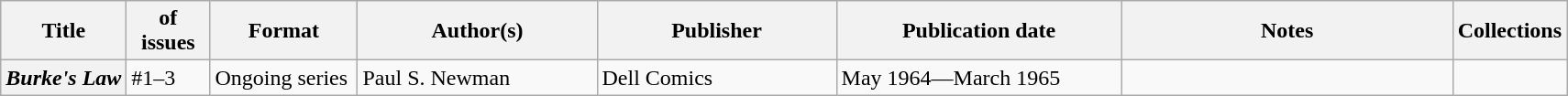<table class="wikitable">
<tr>
<th>Title</th>
<th style="width:40pt"> of issues</th>
<th style="width:75pt">Format</th>
<th style="width:125pt">Author(s)</th>
<th style="width:125pt">Publisher</th>
<th style="width:150pt">Publication date</th>
<th style="width:175pt">Notes</th>
<th>Collections</th>
</tr>
<tr>
<th><em>Burke's Law</em></th>
<td>#1–3</td>
<td>Ongoing series</td>
<td>Paul S. Newman</td>
<td>Dell Comics</td>
<td>May 1964—March 1965</td>
<td></td>
<td></td>
</tr>
</table>
